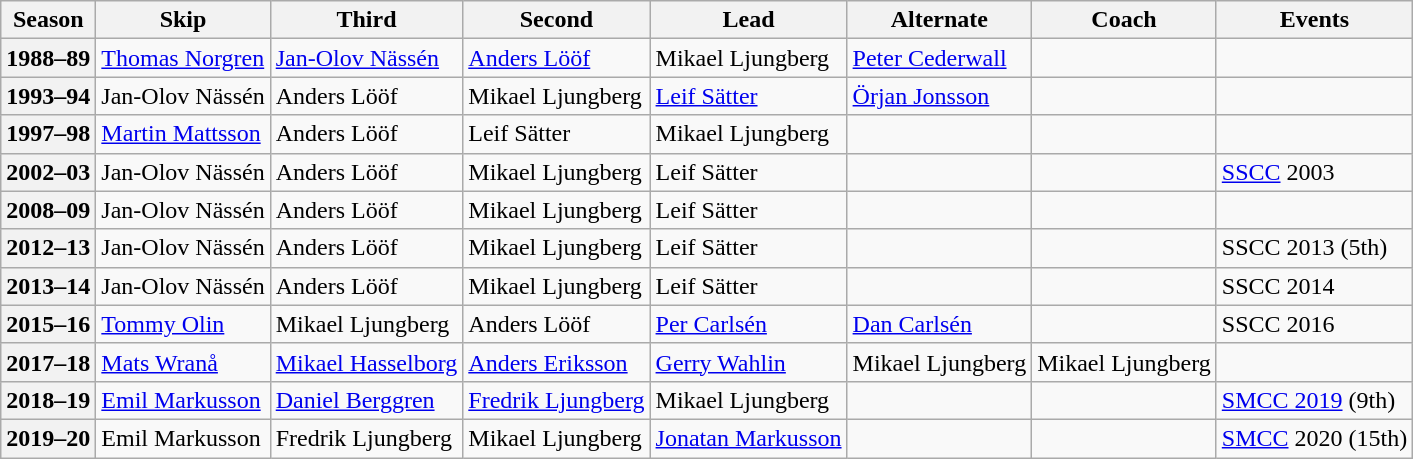<table class="wikitable">
<tr>
<th scope="col">Season</th>
<th scope="col">Skip</th>
<th scope="col">Third</th>
<th scope="col">Second</th>
<th scope="col">Lead</th>
<th scope="col">Alternate</th>
<th scope="col">Coach</th>
<th scope="col">Events</th>
</tr>
<tr>
<th scope="row">1988–89</th>
<td><a href='#'>Thomas Norgren</a></td>
<td><a href='#'>Jan-Olov Nässén</a></td>
<td><a href='#'>Anders Lööf</a></td>
<td>Mikael Ljungberg</td>
<td><a href='#'>Peter Cederwall</a></td>
<td></td>
<td> </td>
</tr>
<tr>
<th scope="row">1993–94</th>
<td>Jan-Olov Nässén</td>
<td>Anders Lööf</td>
<td>Mikael Ljungberg</td>
<td><a href='#'>Leif Sätter</a></td>
<td><a href='#'>Örjan Jonsson</a></td>
<td></td>
<td> </td>
</tr>
<tr>
<th scope="row">1997–98</th>
<td><a href='#'>Martin Mattsson</a></td>
<td>Anders Lööf</td>
<td>Leif Sätter</td>
<td>Mikael Ljungberg</td>
<td></td>
<td></td>
<td></td>
</tr>
<tr>
<th scope="row">2002–03</th>
<td>Jan-Olov Nässén</td>
<td>Anders Lööf</td>
<td>Mikael Ljungberg</td>
<td>Leif Sätter</td>
<td></td>
<td></td>
<td><a href='#'>SSCC</a> 2003 </td>
</tr>
<tr>
<th scope="row">2008–09</th>
<td>Jan-Olov Nässén</td>
<td>Anders Lööf</td>
<td>Mikael Ljungberg</td>
<td>Leif Sätter</td>
<td></td>
<td></td>
<td></td>
</tr>
<tr>
<th scope="row">2012–13</th>
<td>Jan-Olov Nässén</td>
<td>Anders Lööf</td>
<td>Mikael Ljungberg</td>
<td>Leif Sätter</td>
<td></td>
<td></td>
<td>SSCC 2013 (5th)</td>
</tr>
<tr>
<th scope="row">2013–14</th>
<td>Jan-Olov Nässén</td>
<td>Anders Lööf</td>
<td>Mikael Ljungberg</td>
<td>Leif Sätter</td>
<td></td>
<td></td>
<td>SSCC 2014 </td>
</tr>
<tr>
<th scope="row">2015–16</th>
<td><a href='#'>Tommy Olin</a></td>
<td>Mikael Ljungberg</td>
<td>Anders Lööf</td>
<td><a href='#'>Per Carlsén</a></td>
<td><a href='#'>Dan Carlsén</a></td>
<td></td>
<td>SSCC 2016 </td>
</tr>
<tr>
<th scope="row">2017–18</th>
<td><a href='#'>Mats Wranå</a></td>
<td><a href='#'>Mikael Hasselborg</a></td>
<td><a href='#'>Anders Eriksson</a></td>
<td><a href='#'>Gerry Wahlin</a></td>
<td>Mikael Ljungberg</td>
<td>Mikael Ljungberg</td>
<td> </td>
</tr>
<tr>
<th scope="row">2018–19</th>
<td><a href='#'>Emil Markusson</a></td>
<td><a href='#'>Daniel Berggren</a></td>
<td><a href='#'>Fredrik Ljungberg</a></td>
<td>Mikael Ljungberg</td>
<td></td>
<td></td>
<td><a href='#'>SMCC 2019</a> (9th)</td>
</tr>
<tr>
<th scope="row">2019–20</th>
<td>Emil Markusson</td>
<td>Fredrik Ljungberg</td>
<td>Mikael Ljungberg</td>
<td><a href='#'>Jonatan Markusson</a></td>
<td></td>
<td></td>
<td><a href='#'>SMCC</a> 2020 (15th)</td>
</tr>
</table>
